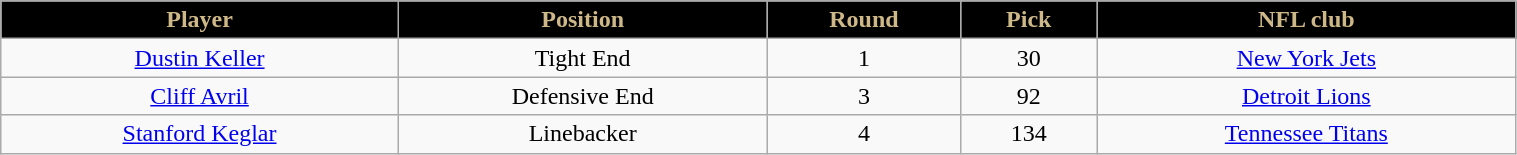<table class="wikitable" width="80%">
<tr align="center"  style="background:black;color:#CEB888;">
<td><strong>Player</strong></td>
<td><strong>Position</strong></td>
<td><strong>Round</strong></td>
<td><strong>Pick</strong></td>
<td><strong>NFL club</strong></td>
</tr>
<tr align="center" bgcolor="">
<td><a href='#'>Dustin Keller</a></td>
<td>Tight End</td>
<td>1</td>
<td>30</td>
<td><a href='#'>New York Jets</a></td>
</tr>
<tr align="center" bgcolor="">
<td><a href='#'>Cliff Avril</a></td>
<td>Defensive End</td>
<td>3</td>
<td>92</td>
<td><a href='#'>Detroit Lions</a></td>
</tr>
<tr align="center" bgcolor="">
<td><a href='#'>Stanford Keglar</a></td>
<td>Linebacker</td>
<td>4</td>
<td>134</td>
<td><a href='#'>Tennessee Titans</a></td>
</tr>
</table>
